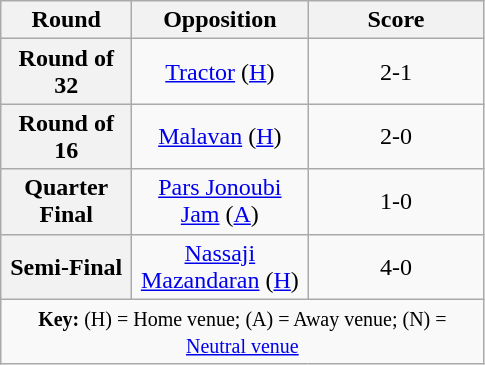<table class="wikitable plainrowheaders" style="text-align:center;margin:0">
<tr>
<th scope="col" style="width:80px">Round</th>
<th scope="col" style="width:110px">Opposition</th>
<th scope="col" style="width:110px">Score</th>
</tr>
<tr>
<th scope=row style="text-align:center">Round of 32</th>
<td><a href='#'>Tractor</a> (<a href='#'>H</a>)</td>
<td>2-1 </td>
</tr>
<tr>
<th scope=row style="text-align:center">Round of 16</th>
<td><a href='#'>Malavan</a> (<a href='#'>H</a>)</td>
<td>2-0</td>
</tr>
<tr>
<th scope=row style="text-align:center">Quarter Final</th>
<td><a href='#'>Pars Jonoubi Jam</a> (<a href='#'>A</a>)</td>
<td>1-0 </td>
</tr>
<tr>
<th scope=row style="text-align:center">Semi-Final</th>
<td><a href='#'>Nassaji Mazandaran</a> (<a href='#'>H</a>)</td>
<td>4-0</td>
</tr>
<tr>
<td colspan="3"><small><strong>Key:</strong> (H) = Home venue; (A) = Away venue; (N) = <a href='#'>Neutral venue</a></small></td>
</tr>
</table>
